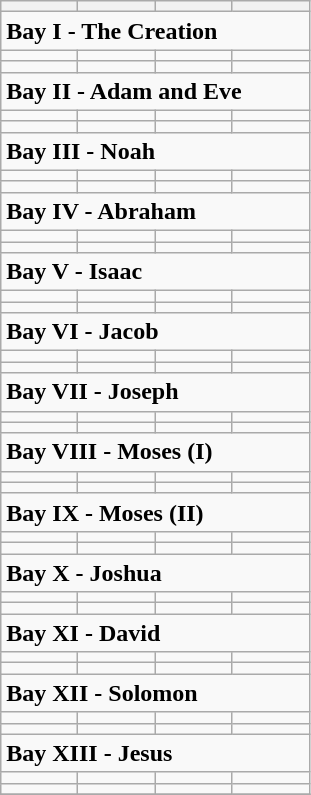<table class="wikitable" style="text-align:centre">
<tr>
<th width="20%"></th>
<th width="20%"></th>
<th width="20%"></th>
<th width="20%"></th>
</tr>
<tr>
<td colspan="4"><strong>Bay I - The Creation</strong></td>
</tr>
<tr>
<td></td>
<td></td>
<td></td>
<td></td>
</tr>
<tr>
<td><em></em></td>
<td><em></em></td>
<td><em></em></td>
<td><em></em></td>
</tr>
<tr>
<td colspan="4"><strong>Bay II - Adam and Eve</strong></td>
</tr>
<tr>
<td></td>
<td></td>
<td></td>
<td></td>
</tr>
<tr>
<td><em></em></td>
<td><em></em></td>
<td><em></em></td>
<td><em></em></td>
</tr>
<tr>
<td colspan="4"><strong>Bay III - Noah</strong></td>
</tr>
<tr>
<td></td>
<td></td>
<td></td>
<td></td>
</tr>
<tr>
<td><em></em></td>
<td><em></em></td>
<td><em></em></td>
<td><em></em></td>
</tr>
<tr>
<td colspan="4"><strong>Bay IV - Abraham</strong></td>
</tr>
<tr>
<td></td>
<td></td>
<td></td>
<td></td>
</tr>
<tr>
<td><em></em></td>
<td><em></em></td>
<td><em></em></td>
<td><em></em></td>
</tr>
<tr>
<td colspan="4"><strong>Bay V - Isaac</strong></td>
</tr>
<tr>
<td></td>
<td></td>
<td></td>
<td></td>
</tr>
<tr>
<td><em></em></td>
<td><em></em></td>
<td><em></em></td>
<td><em></em></td>
</tr>
<tr>
<td colspan="4"><strong>Bay VI - Jacob</strong></td>
</tr>
<tr>
<td></td>
<td></td>
<td></td>
<td></td>
</tr>
<tr>
<td><em></em></td>
<td><em></em></td>
<td><em></em></td>
<td><em></em></td>
</tr>
<tr>
<td colspan="4"><strong>Bay VII - Joseph</strong></td>
</tr>
<tr>
<td></td>
<td></td>
<td></td>
<td></td>
</tr>
<tr>
<td><em></em></td>
<td><em></em></td>
<td><em></em></td>
<td><em></em></td>
</tr>
<tr>
<td colspan="4"><strong>Bay VIII - Moses (I)</strong></td>
</tr>
<tr>
<td></td>
<td></td>
<td></td>
<td></td>
</tr>
<tr>
<td><em></em></td>
<td><em></em></td>
<td><em></em></td>
<td><em></em></td>
</tr>
<tr>
<td colspan="4"><strong>Bay IX - Moses (II)</strong></td>
</tr>
<tr>
<td></td>
<td></td>
<td></td>
<td></td>
</tr>
<tr>
<td><em></em></td>
<td><em></em></td>
<td><em></em></td>
<td><em></em></td>
</tr>
<tr>
<td colspan="4"><strong>Bay X - Joshua</strong></td>
</tr>
<tr>
<td></td>
<td></td>
<td></td>
<td></td>
</tr>
<tr>
<td><em></em></td>
<td><em></em></td>
<td><em></em></td>
<td><em></em></td>
</tr>
<tr>
<td colspan="4"><strong>Bay XI - David</strong></td>
</tr>
<tr>
<td></td>
<td></td>
<td></td>
<td></td>
</tr>
<tr>
<td><em></em></td>
<td><em></em></td>
<td><em></em></td>
<td><em></em></td>
</tr>
<tr>
<td colspan="4"><strong>Bay XII - Solomon</strong></td>
</tr>
<tr>
<td></td>
<td></td>
<td></td>
<td></td>
</tr>
<tr>
<td><em></em></td>
<td><em></em></td>
<td><em></em></td>
<td><em></em></td>
</tr>
<tr>
<td colspan="4"><strong>Bay XIII - Jesus</strong></td>
</tr>
<tr>
<td></td>
<td></td>
<td></td>
<td></td>
</tr>
<tr>
<td><em></em></td>
<td><em></em></td>
<td><em></em></td>
<td><em></em></td>
</tr>
<tr>
</tr>
</table>
